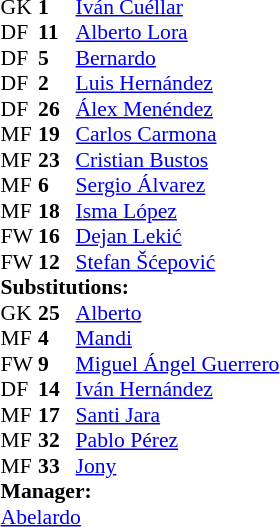<table style="font-size: 90%" cellspacing="0" cellpadding="0" align="center">
<tr>
<th width=25></th>
<th width=25></th>
</tr>
<tr>
<td>GK</td>
<td><strong>1</strong></td>
<td> <a href='#'>Iván Cuéllar</a></td>
</tr>
<tr>
<td>DF</td>
<td><strong>11</strong></td>
<td> <a href='#'>Alberto Lora</a></td>
</tr>
<tr>
<td>DF</td>
<td><strong>5</strong></td>
<td> <a href='#'>Bernardo</a></td>
<td></td>
</tr>
<tr>
<td>DF</td>
<td><strong>2</strong></td>
<td> <a href='#'>Luis Hernández</a></td>
</tr>
<tr>
<td>DF</td>
<td><strong>26</strong></td>
<td> <a href='#'>Álex Menéndez</a></td>
<td></td>
<td></td>
</tr>
<tr>
<td>MF</td>
<td><strong>19</strong></td>
<td> <a href='#'>Carlos Carmona</a></td>
<td></td>
</tr>
<tr>
<td>MF</td>
<td><strong>23</strong></td>
<td> <a href='#'>Cristian Bustos</a></td>
</tr>
<tr>
<td>MF</td>
<td><strong>6</strong></td>
<td> <a href='#'>Sergio Álvarez</a></td>
<td></td>
</tr>
<tr>
<td>MF</td>
<td><strong>18</strong></td>
<td> <a href='#'>Isma López</a></td>
<td></td>
<td></td>
</tr>
<tr>
<td>FW</td>
<td><strong>16</strong></td>
<td> <a href='#'>Dejan Lekić</a></td>
</tr>
<tr>
<td>FW</td>
<td><strong>12</strong></td>
<td> <a href='#'>Stefan Šćepović</a></td>
<td></td>
<td></td>
</tr>
<tr>
<td colspan=3><strong>Substitutions:</strong></td>
</tr>
<tr>
<td>GK</td>
<td><strong>25</strong></td>
<td> <a href='#'>Alberto</a></td>
</tr>
<tr>
<td>MF</td>
<td><strong>4</strong></td>
<td> <a href='#'>Mandi</a></td>
</tr>
<tr>
<td>FW</td>
<td><strong>9</strong></td>
<td> <a href='#'>Miguel Ángel Guerrero</a></td>
<td></td>
<td></td>
</tr>
<tr>
<td>DF</td>
<td><strong>14</strong></td>
<td> <a href='#'>Iván Hernández</a></td>
<td></td>
<td></td>
</tr>
<tr>
<td>MF</td>
<td><strong>17</strong></td>
<td> <a href='#'>Santi Jara</a></td>
</tr>
<tr>
<td>MF</td>
<td><strong>32</strong></td>
<td> <a href='#'>Pablo Pérez</a></td>
</tr>
<tr>
<td>MF</td>
<td><strong>33</strong></td>
<td> <a href='#'>Jony</a></td>
<td></td>
<td></td>
</tr>
<tr>
<td colspan=3><strong>Manager:</strong></td>
</tr>
<tr>
<td colspan=3> <a href='#'>Abelardo</a></td>
</tr>
</table>
